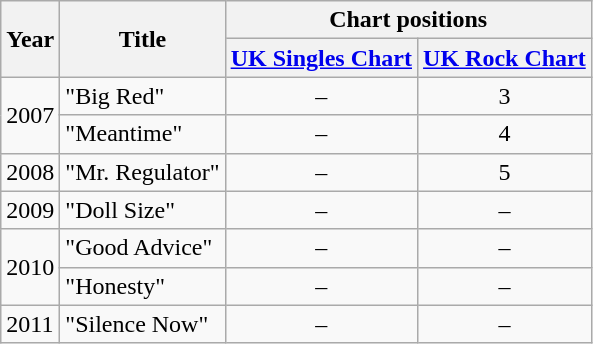<table class="wikitable">
<tr>
<th rowspan="2">Year</th>
<th rowspan="2">Title</th>
<th colspan="2">Chart positions</th>
</tr>
<tr>
<th><a href='#'>UK Singles Chart</a></th>
<th><a href='#'>UK Rock Chart</a></th>
</tr>
<tr>
<td rowspan="2">2007</td>
<td>"Big Red"</td>
<td align="center">–</td>
<td align="center">3</td>
</tr>
<tr>
<td>"Meantime"</td>
<td align="center">–</td>
<td align="center">4</td>
</tr>
<tr>
<td>2008</td>
<td>"Mr. Regulator"</td>
<td align="center">–</td>
<td align="center">5</td>
</tr>
<tr>
<td>2009</td>
<td>"Doll Size"</td>
<td align="center">–</td>
<td align="center">–</td>
</tr>
<tr>
<td rowspan="2">2010</td>
<td>"Good Advice"</td>
<td align="center">–</td>
<td align="center">–</td>
</tr>
<tr>
<td>"Honesty"</td>
<td align="center">–</td>
<td align="center">–</td>
</tr>
<tr>
<td>2011</td>
<td>"Silence Now"</td>
<td align="center">–</td>
<td align="center">–</td>
</tr>
</table>
